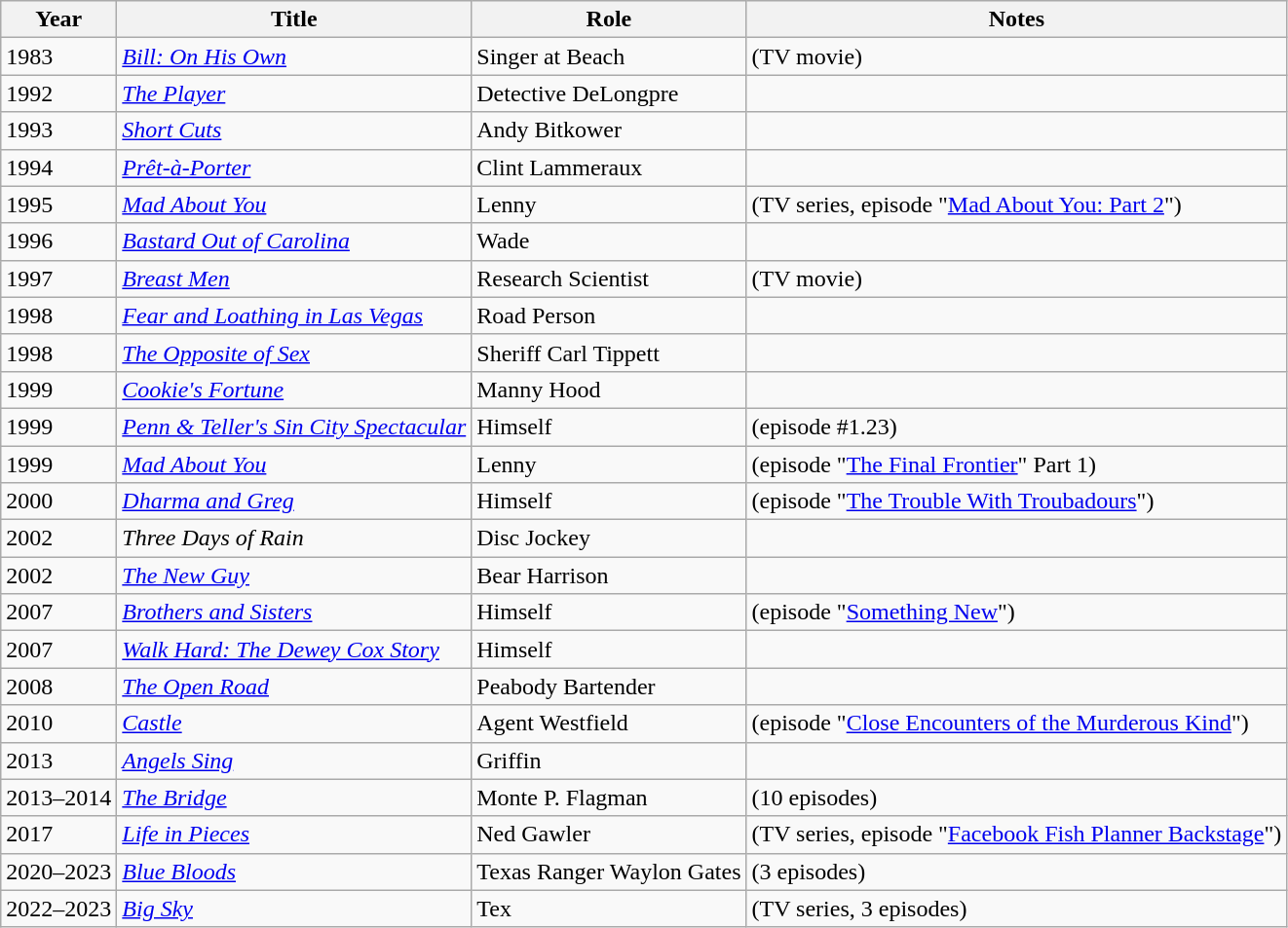<table class="wikitable">
<tr>
<th>Year</th>
<th>Title</th>
<th>Role</th>
<th>Notes</th>
</tr>
<tr>
<td>1983</td>
<td><em><a href='#'>Bill: On His Own</a></em></td>
<td>Singer at Beach</td>
<td>(TV movie)</td>
</tr>
<tr>
<td>1992</td>
<td><em><a href='#'>The Player</a></em></td>
<td>Detective DeLongpre</td>
<td></td>
</tr>
<tr>
<td>1993</td>
<td><em><a href='#'>Short Cuts</a></em></td>
<td>Andy Bitkower</td>
<td></td>
</tr>
<tr>
<td>1994</td>
<td><em><a href='#'>Prêt-à-Porter</a></em></td>
<td>Clint Lammeraux</td>
<td></td>
</tr>
<tr>
<td>1995</td>
<td><em><a href='#'>Mad About You</a></em></td>
<td>Lenny</td>
<td>(TV series, episode "<a href='#'>Mad About You: Part 2</a>")</td>
</tr>
<tr>
<td>1996</td>
<td><em><a href='#'>Bastard Out of Carolina</a></em></td>
<td>Wade</td>
<td></td>
</tr>
<tr>
<td>1997</td>
<td><em><a href='#'>Breast Men</a></em></td>
<td>Research Scientist</td>
<td>(TV movie)</td>
</tr>
<tr>
<td>1998</td>
<td><em><a href='#'>Fear and Loathing in Las Vegas</a></em></td>
<td>Road Person</td>
<td></td>
</tr>
<tr>
<td>1998</td>
<td><em><a href='#'>The Opposite of Sex</a></em></td>
<td>Sheriff Carl Tippett</td>
<td></td>
</tr>
<tr>
<td>1999</td>
<td><em><a href='#'>Cookie's Fortune</a></em></td>
<td>Manny Hood</td>
<td></td>
</tr>
<tr>
<td>1999</td>
<td><em><a href='#'>Penn & Teller's Sin City Spectacular</a></em></td>
<td>Himself</td>
<td>(episode #1.23)</td>
</tr>
<tr>
<td>1999</td>
<td><em><a href='#'>Mad About You</a></em></td>
<td>Lenny</td>
<td>(episode "<a href='#'>The Final Frontier</a>" Part 1)</td>
</tr>
<tr>
<td>2000</td>
<td><em><a href='#'>Dharma and Greg</a></em></td>
<td>Himself</td>
<td>(episode "<a href='#'>The Trouble With Troubadours</a>")</td>
</tr>
<tr>
<td>2002</td>
<td><em>Three Days of Rain</em></td>
<td>Disc Jockey</td>
<td></td>
</tr>
<tr>
<td>2002</td>
<td><em><a href='#'>The New Guy</a></em></td>
<td>Bear Harrison</td>
<td></td>
</tr>
<tr>
<td>2007</td>
<td><em><a href='#'>Brothers and Sisters</a></em></td>
<td>Himself</td>
<td>(episode "<a href='#'>Something New</a>")</td>
</tr>
<tr>
<td>2007</td>
<td><em><a href='#'>Walk Hard: The Dewey Cox Story</a></em></td>
<td>Himself</td>
<td></td>
</tr>
<tr>
<td>2008</td>
<td><em><a href='#'>The Open Road</a></em></td>
<td>Peabody Bartender</td>
<td></td>
</tr>
<tr>
<td>2010</td>
<td><em><a href='#'>Castle</a></em></td>
<td>Agent Westfield</td>
<td>(episode "<a href='#'>Close Encounters of the Murderous Kind</a>")</td>
</tr>
<tr>
<td>2013</td>
<td><em><a href='#'>Angels Sing</a></em></td>
<td>Griffin</td>
<td></td>
</tr>
<tr>
<td>2013–2014</td>
<td><em><a href='#'>The Bridge</a></em></td>
<td>Monte P. Flagman</td>
<td>(10 episodes)</td>
</tr>
<tr>
<td>2017</td>
<td><em><a href='#'>Life in Pieces</a></em></td>
<td>Ned Gawler</td>
<td>(TV series, episode "<a href='#'>Facebook Fish Planner Backstage</a>")</td>
</tr>
<tr>
<td>2020–2023</td>
<td><em><a href='#'>Blue Bloods</a></em></td>
<td>Texas Ranger Waylon Gates</td>
<td>(3 episodes)</td>
</tr>
<tr>
<td>2022–2023</td>
<td><em><a href='#'>Big Sky</a></em></td>
<td>Tex</td>
<td>(TV series, 3 episodes)</td>
</tr>
</table>
